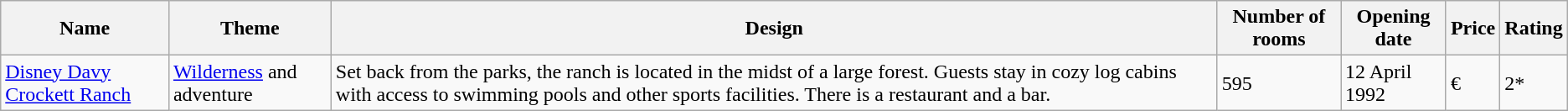<table class="wikitable">
<tr>
<th scope="col">Name</th>
<th scope="col">Theme</th>
<th scope="col">Design</th>
<th scope="col">Number of rooms</th>
<th scope="col">Opening date</th>
<th scope="col">Price</th>
<th scope="col">Rating</th>
</tr>
<tr>
<td><a href='#'>Disney Davy Crockett Ranch</a></td>
<td><a href='#'>Wilderness</a> and adventure</td>
<td>Set back from the parks, the ranch is located in the midst of a large forest. Guests stay in cozy log cabins with access to swimming pools and other sports facilities. There is a restaurant and a bar.</td>
<td>595</td>
<td>12 April 1992</td>
<td>€</td>
<td>2*</td>
</tr>
</table>
